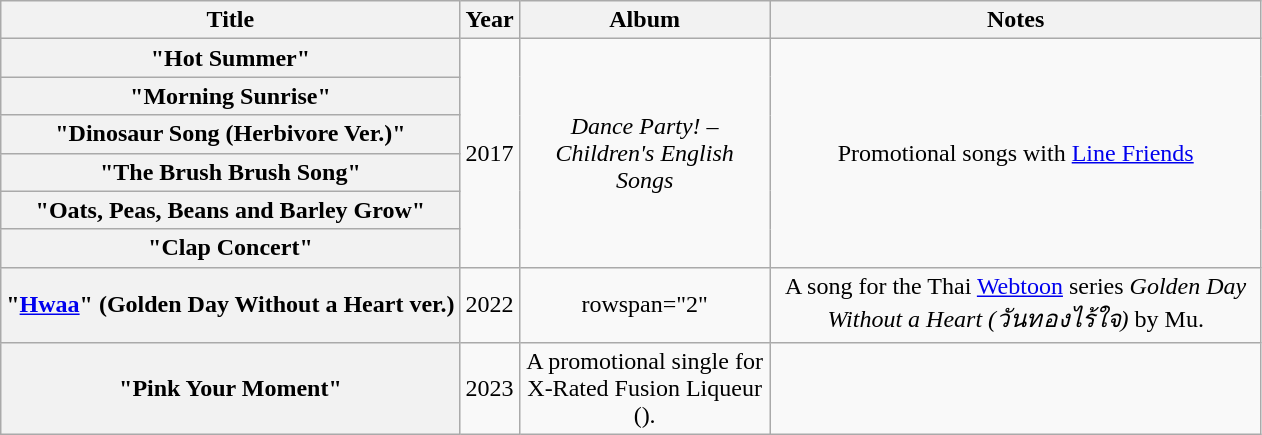<table class="wikitable plainrowheaders" style="text-align:center">
<tr>
<th scope="col">Title</th>
<th scope="col">Year</th>
<th scope="col" style="width:10em">Album</th>
<th scope="col" style="width:20em">Notes</th>
</tr>
<tr>
<th scope="row">"Hot Summer"<br></th>
<td rowspan="6">2017</td>
<td rowspan="6"><em>Dance Party! – Children's English Songs</em></td>
<td rowspan="6">Promotional songs with <a href='#'>Line Friends</a></td>
</tr>
<tr>
<th scope="row">"Morning Sunrise"<br></th>
</tr>
<tr>
<th scope="row">"Dinosaur Song (Herbivore Ver.)"<br></th>
</tr>
<tr>
<th scope="row">"The Brush Brush Song"<br></th>
</tr>
<tr>
<th scope="row">"Oats, Peas, Beans and Barley Grow"<br></th>
</tr>
<tr>
<th scope="row">"Clap Concert"<br></th>
</tr>
<tr>
<th scope="row">"<a href='#'>Hwaa</a>" (Golden Day Without a Heart ver.)</th>
<td>2022</td>
<td>rowspan="2" </td>
<td>A song for the Thai <a href='#'>Webtoon</a> series <em>Golden Day Without a Heart (วันทองไร้ใจ)</em> by Mu.</td>
</tr>
<tr>
<th scope="row">"Pink Your Moment"</th>
<td>2023</td>
<td>A promotional single for X-Rated Fusion Liqueur ().</td>
</tr>
</table>
